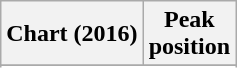<table class="wikitable sortable plainrowheaders" style="text-align:center">
<tr>
<th scope="col">Chart (2016)</th>
<th scope="col">Peak<br> position</th>
</tr>
<tr>
</tr>
<tr>
</tr>
<tr>
</tr>
</table>
